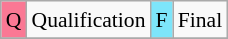<table class="wikitable" style="margin:0.5em auto; font-size:90%; line-height:1.25em;" width=150px;>
<tr>
<td style="background-color:#FA7894;text-align:center;">Q</td>
<td>Qualification</td>
<td style="background-color:#7DE5FA;text-align:center;">F</td>
<td>Final</td>
</tr>
<tr>
</tr>
</table>
